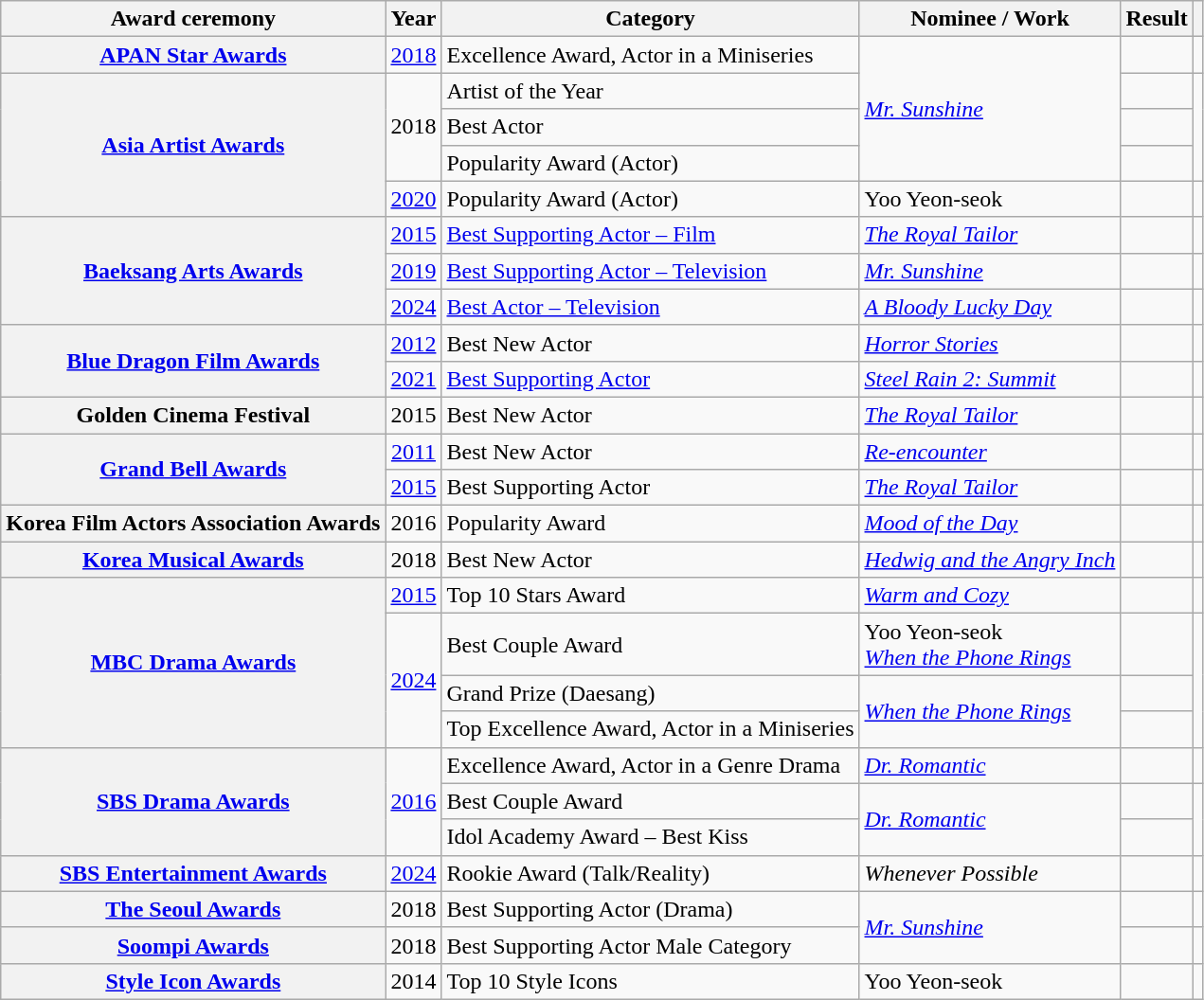<table class="wikitable plainrowheaders sortable">
<tr>
<th scope="col">Award ceremony</th>
<th scope="col">Year</th>
<th scope="col">Category</th>
<th scope="col">Nominee / Work</th>
<th scope="col">Result</th>
<th scope="col" class="unsortable"></th>
</tr>
<tr>
<th scope="row"><a href='#'>APAN Star Awards</a></th>
<td style="text-align:center"><a href='#'>2018</a></td>
<td>Excellence Award, Actor in a Miniseries</td>
<td rowspan="4"><em><a href='#'>Mr. Sunshine</a></em></td>
<td></td>
<td style="text-align:center"></td>
</tr>
<tr>
<th scope="row" rowspan="4"><a href='#'>Asia Artist Awards</a></th>
<td rowspan="3" style="text-align:center">2018</td>
<td>Artist of the Year</td>
<td></td>
<td rowspan="3" style="text-align:center"></td>
</tr>
<tr>
<td>Best Actor</td>
<td></td>
</tr>
<tr>
<td>Popularity Award (Actor)</td>
<td></td>
</tr>
<tr>
<td style="text-align:center"><a href='#'>2020</a></td>
<td>Popularity Award (Actor)</td>
<td>Yoo Yeon-seok</td>
<td></td>
<td style="text-align:center"></td>
</tr>
<tr>
<th scope="row" rowspan="3"><a href='#'>Baeksang Arts Awards</a></th>
<td style="text-align:center"><a href='#'>2015</a></td>
<td><a href='#'>Best Supporting Actor – Film</a></td>
<td><em><a href='#'>The Royal Tailor</a></em></td>
<td></td>
<td style="text-align:center"></td>
</tr>
<tr>
<td style="text-align:center"><a href='#'>2019</a></td>
<td><a href='#'>Best Supporting Actor – Television</a></td>
<td><em><a href='#'>Mr. Sunshine</a></em></td>
<td></td>
<td style="text-align:center"></td>
</tr>
<tr>
<td style="text-align:center"><a href='#'>2024</a></td>
<td><a href='#'>Best Actor – Television</a></td>
<td><em><a href='#'>A Bloody Lucky Day</a></em></td>
<td></td>
<td style="text-align:center"></td>
</tr>
<tr>
<th scope="row" rowspan="2"><a href='#'>Blue Dragon Film Awards</a></th>
<td style="text-align:center"><a href='#'>2012</a></td>
<td>Best New Actor</td>
<td><em><a href='#'>Horror Stories</a></em></td>
<td></td>
<td style="text-align:center"></td>
</tr>
<tr>
<td style="text-align:center"><a href='#'>2021</a></td>
<td><a href='#'>Best Supporting Actor</a></td>
<td><em><a href='#'>Steel Rain 2: Summit</a></em></td>
<td></td>
<td style="text-align:center"></td>
</tr>
<tr>
<th scope="row">Golden Cinema Festival</th>
<td style="text-align:center">2015</td>
<td>Best New Actor</td>
<td><em><a href='#'>The Royal Tailor</a></em></td>
<td></td>
<td style="text-align:center"></td>
</tr>
<tr>
<th scope="row" rowspan="2"><a href='#'>Grand Bell Awards</a></th>
<td style="text-align:center"><a href='#'>2011</a></td>
<td>Best New Actor</td>
<td><em><a href='#'>Re-encounter</a></em></td>
<td></td>
<td style="text-align:center"></td>
</tr>
<tr>
<td style="text-align:center"><a href='#'>2015</a></td>
<td>Best Supporting Actor</td>
<td><em><a href='#'>The Royal Tailor</a></em></td>
<td></td>
<td style="text-align:center"></td>
</tr>
<tr>
<th scope="row">Korea Film Actors Association Awards</th>
<td style="text-align:center">2016</td>
<td>Popularity Award</td>
<td><em><a href='#'>Mood of the Day</a></em></td>
<td></td>
<td style="text-align:center"></td>
</tr>
<tr>
<th scope="row"><a href='#'>Korea Musical Awards</a></th>
<td style="text-align:center">2018</td>
<td>Best New Actor</td>
<td><em><a href='#'>Hedwig and the Angry Inch</a></em></td>
<td></td>
<td style="text-align:center"></td>
</tr>
<tr>
<th rowspan="4" scope="row"><a href='#'>MBC Drama Awards</a></th>
<td style="text-align:center"><a href='#'>2015</a></td>
<td>Top 10 Stars Award</td>
<td><em><a href='#'>Warm and Cozy</a></em></td>
<td></td>
<td style="text-align:center"></td>
</tr>
<tr>
<td rowspan="3" style="text-align:center"><a href='#'>2024</a></td>
<td>Best Couple Award</td>
<td>Yoo Yeon-seok <br><em><a href='#'>When the Phone Rings</a></em></td>
<td></td>
<td rowspan="3" style="text-align:center"></td>
</tr>
<tr>
<td>Grand Prize (Daesang)</td>
<td rowspan="2"><em><a href='#'>When the Phone Rings</a></em></td>
<td></td>
</tr>
<tr>
<td>Top Excellence Award, Actor in a Miniseries</td>
<td></td>
</tr>
<tr>
<th scope="row" rowspan="3"><a href='#'>SBS Drama Awards</a></th>
<td rowspan="3" style="text-align:center"><a href='#'>2016</a></td>
<td>Excellence Award, Actor in a Genre Drama</td>
<td><em><a href='#'>Dr. Romantic</a></em></td>
<td></td>
<td style="text-align:center"></td>
</tr>
<tr>
<td>Best Couple Award</td>
<td rowspan="2"><em><a href='#'>Dr. Romantic</a></em> </td>
<td></td>
<td rowspan="2" style="text-align:center"></td>
</tr>
<tr>
<td>Idol Academy Award – Best Kiss</td>
<td></td>
</tr>
<tr>
<th scope="row"><a href='#'>SBS Entertainment Awards</a></th>
<td style="text-align:center"><a href='#'>2024</a></td>
<td>Rookie Award (Talk/Reality)</td>
<td><em>Whenever Possible</em></td>
<td></td>
<td style="text-align:center"></td>
</tr>
<tr>
<th scope="row"><a href='#'>The Seoul Awards</a></th>
<td style="text-align:center">2018</td>
<td>Best Supporting Actor (Drama)</td>
<td rowspan="2"><em><a href='#'>Mr. Sunshine</a></em></td>
<td></td>
<td style="text-align:center"></td>
</tr>
<tr>
<th scope="row"><a href='#'>Soompi Awards</a></th>
<td style="text-align:center">2018</td>
<td>Best Supporting Actor Male Category</td>
<td></td>
<td style="text-align:center"></td>
</tr>
<tr>
<th scope="row"><a href='#'>Style Icon Awards</a></th>
<td style="text-align:center">2014</td>
<td>Top 10 Style Icons</td>
<td>Yoo Yeon-seok</td>
<td></td>
<td style="text-align:center"></td>
</tr>
</table>
